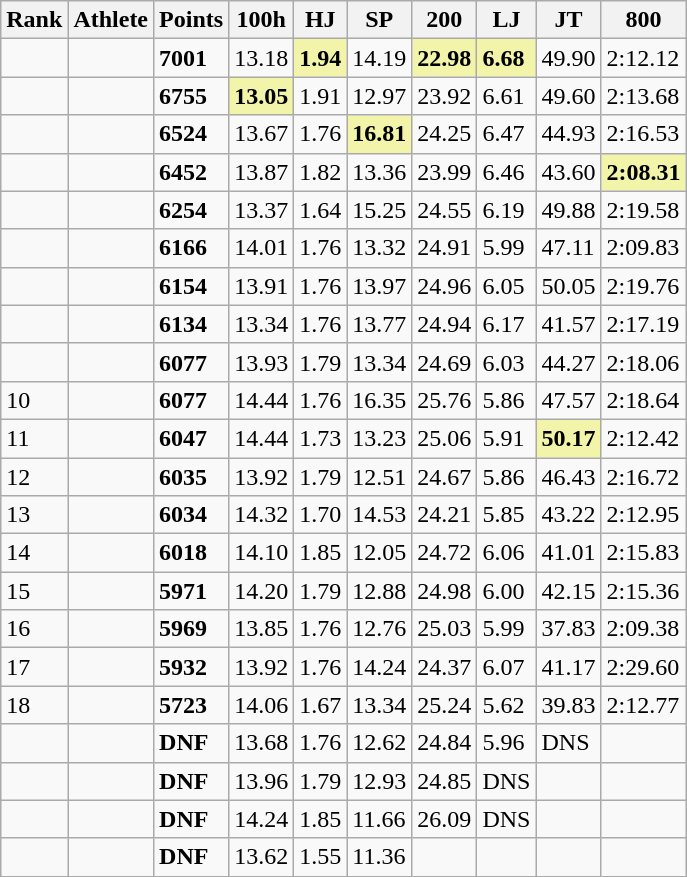<table class="wikitable sortable">
<tr>
<th>Rank</th>
<th>Athlete</th>
<th>Points</th>
<th>100h</th>
<th>HJ</th>
<th>SP</th>
<th>200</th>
<th>LJ</th>
<th>JT</th>
<th>800</th>
</tr>
<tr>
<td></td>
<td></td>
<td><strong>7001</strong></td>
<td>13.18</td>
<td bgcolor="F2F5A9"><strong>1.94</strong></td>
<td>14.19</td>
<td bgcolor="F2F5A9"><strong>22.98</strong></td>
<td bgcolor="F2F5A9"><strong>6.68</strong></td>
<td>49.90</td>
<td>2:12.12</td>
</tr>
<tr>
<td></td>
<td></td>
<td><strong>6755</strong></td>
<td bgcolor="F2F5A9"><strong>13.05</strong></td>
<td>1.91</td>
<td>12.97</td>
<td>23.92</td>
<td>6.61</td>
<td>49.60</td>
<td>2:13.68</td>
</tr>
<tr>
<td></td>
<td></td>
<td><strong>6524</strong></td>
<td>13.67</td>
<td>1.76</td>
<td bgcolor="F2F5A9"><strong>16.81</strong></td>
<td>24.25</td>
<td>6.47</td>
<td>44.93</td>
<td>2:16.53</td>
</tr>
<tr>
<td></td>
<td></td>
<td><strong>6452</strong></td>
<td>13.87</td>
<td>1.82</td>
<td>13.36</td>
<td>23.99</td>
<td>6.46</td>
<td>43.60</td>
<td bgcolor="F2F5A9"><strong>2:08.31</strong></td>
</tr>
<tr>
<td></td>
<td></td>
<td><strong>6254</strong></td>
<td>13.37</td>
<td>1.64</td>
<td>15.25</td>
<td>24.55</td>
<td>6.19</td>
<td>49.88</td>
<td>2:19.58</td>
</tr>
<tr>
<td></td>
<td></td>
<td><strong>6166</strong></td>
<td>14.01</td>
<td>1.76</td>
<td>13.32</td>
<td>24.91</td>
<td>5.99</td>
<td>47.11</td>
<td>2:09.83</td>
</tr>
<tr>
<td></td>
<td></td>
<td><strong>6154</strong></td>
<td>13.91</td>
<td>1.76</td>
<td>13.97</td>
<td>24.96</td>
<td>6.05</td>
<td>50.05</td>
<td>2:19.76</td>
</tr>
<tr>
<td></td>
<td></td>
<td><strong>6134</strong></td>
<td>13.34</td>
<td>1.76</td>
<td>13.77</td>
<td>24.94</td>
<td>6.17</td>
<td>41.57</td>
<td>2:17.19</td>
</tr>
<tr>
<td></td>
<td></td>
<td><strong>6077</strong></td>
<td>13.93</td>
<td>1.79</td>
<td>13.34</td>
<td>24.69</td>
<td>6.03</td>
<td>44.27</td>
<td>2:18.06</td>
</tr>
<tr>
<td>10</td>
<td></td>
<td><strong>6077</strong></td>
<td>14.44</td>
<td>1.76</td>
<td>16.35</td>
<td>25.76</td>
<td>5.86</td>
<td>47.57</td>
<td>2:18.64</td>
</tr>
<tr>
<td>11</td>
<td></td>
<td><strong>6047</strong></td>
<td>14.44</td>
<td>1.73</td>
<td>13.23</td>
<td>25.06</td>
<td>5.91</td>
<td bgcolor="F2F5A9"><strong>50.17</strong></td>
<td>2:12.42</td>
</tr>
<tr>
<td>12</td>
<td></td>
<td><strong>6035</strong></td>
<td>13.92</td>
<td>1.79</td>
<td>12.51</td>
<td>24.67</td>
<td>5.86</td>
<td>46.43</td>
<td>2:16.72</td>
</tr>
<tr>
<td>13</td>
<td></td>
<td><strong>6034</strong></td>
<td>14.32</td>
<td>1.70</td>
<td>14.53</td>
<td>24.21</td>
<td>5.85</td>
<td>43.22</td>
<td>2:12.95</td>
</tr>
<tr>
<td>14</td>
<td></td>
<td><strong>6018</strong></td>
<td>14.10</td>
<td>1.85</td>
<td>12.05</td>
<td>24.72</td>
<td>6.06</td>
<td>41.01</td>
<td>2:15.83</td>
</tr>
<tr>
<td>15</td>
<td></td>
<td><strong>5971</strong></td>
<td>14.20</td>
<td>1.79</td>
<td>12.88</td>
<td>24.98</td>
<td>6.00</td>
<td>42.15</td>
<td>2:15.36</td>
</tr>
<tr>
<td>16</td>
<td></td>
<td><strong>5969</strong></td>
<td>13.85</td>
<td>1.76</td>
<td>12.76</td>
<td>25.03</td>
<td>5.99</td>
<td>37.83</td>
<td>2:09.38</td>
</tr>
<tr>
<td>17</td>
<td></td>
<td><strong>5932</strong></td>
<td>13.92</td>
<td>1.76</td>
<td>14.24</td>
<td>24.37</td>
<td>6.07</td>
<td>41.17</td>
<td>2:29.60</td>
</tr>
<tr>
<td>18</td>
<td></td>
<td><strong>5723</strong></td>
<td>14.06</td>
<td>1.67</td>
<td>13.34</td>
<td>25.24</td>
<td>5.62</td>
<td>39.83</td>
<td>2:12.77</td>
</tr>
<tr>
<td></td>
<td></td>
<td><strong>DNF</strong></td>
<td>13.68</td>
<td>1.76</td>
<td>12.62</td>
<td>24.84</td>
<td>5.96</td>
<td>DNS</td>
<td></td>
</tr>
<tr>
<td></td>
<td></td>
<td><strong>DNF</strong></td>
<td>13.96</td>
<td>1.79</td>
<td>12.93</td>
<td>24.85</td>
<td>DNS</td>
<td></td>
<td></td>
</tr>
<tr>
<td></td>
<td></td>
<td><strong>DNF</strong></td>
<td>14.24</td>
<td>1.85</td>
<td>11.66</td>
<td>26.09</td>
<td>DNS</td>
<td></td>
<td></td>
</tr>
<tr>
<td></td>
<td></td>
<td><strong>DNF</strong></td>
<td>13.62</td>
<td>1.55</td>
<td>11.36</td>
<td></td>
<td></td>
<td></td>
<td></td>
</tr>
</table>
